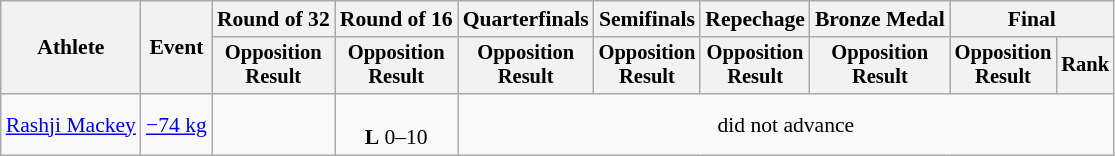<table class="wikitable" style="font-size:90%">
<tr>
<th rowspan=2>Athlete</th>
<th rowspan=2>Event</th>
<th>Round of 32</th>
<th>Round of 16</th>
<th>Quarterfinals</th>
<th>Semifinals</th>
<th>Repechage</th>
<th>Bronze Medal</th>
<th colspan=2>Final</th>
</tr>
<tr style="font-size:95%">
<th>Opposition<br>Result</th>
<th>Opposition<br>Result</th>
<th>Opposition<br>Result</th>
<th>Opposition<br>Result</th>
<th>Opposition<br>Result</th>
<th>Opposition<br>Result</th>
<th>Opposition<br>Result</th>
<th>Rank</th>
</tr>
<tr align=center>
<td align=left><a href='#'>Rashji Mackey</a></td>
<td align=left><a href='#'>−74 kg</a></td>
<td></td>
<td><br><strong>L</strong> 0–10</td>
<td colspan=6>did not advance</td>
</tr>
</table>
